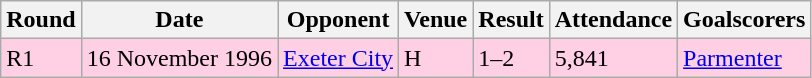<table class="wikitable">
<tr>
<th>Round</th>
<th>Date</th>
<th>Opponent</th>
<th>Venue</th>
<th>Result</th>
<th>Attendance</th>
<th>Goalscorers</th>
</tr>
<tr style="background-color: #ffd0e3;">
<td>R1</td>
<td>16 November 1996</td>
<td><a href='#'>Exeter City</a></td>
<td>H</td>
<td>1–2</td>
<td>5,841</td>
<td><a href='#'>Parmenter</a></td>
</tr>
</table>
